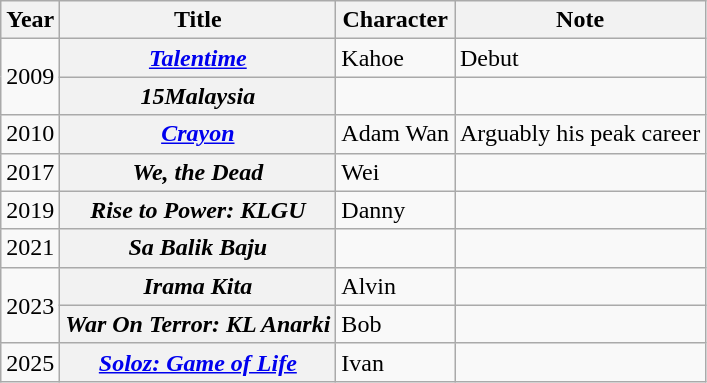<table class="wikitable">
<tr>
<th>Year</th>
<th>Title</th>
<th>Character</th>
<th>Note</th>
</tr>
<tr>
<td rowspan="2">2009</td>
<th><em><a href='#'>Talentime</a></em></th>
<td>Kahoe</td>
<td>Debut</td>
</tr>
<tr>
<th><em>15Malaysia</em></th>
<td></td>
<td></td>
</tr>
<tr>
<td>2010</td>
<th><em><a href='#'>Crayon</a></em></th>
<td>Adam Wan</td>
<td>Arguably his peak career</td>
</tr>
<tr>
<td>2017</td>
<th><em>We, the Dead</em></th>
<td>Wei</td>
<td></td>
</tr>
<tr>
<td>2019</td>
<th><em>Rise to Power: KLGU</em></th>
<td>Danny</td>
<td></td>
</tr>
<tr>
<td>2021</td>
<th><em>Sa Balik Baju</em></th>
<td></td>
<td></td>
</tr>
<tr>
<td rowspan="2">2023</td>
<th><em>Irama Kita</em></th>
<td>Alvin</td>
<td></td>
</tr>
<tr>
<th><em>War On Terror: KL Anarki</em></th>
<td>Bob</td>
<td></td>
</tr>
<tr>
<td>2025</td>
<th><em><a href='#'>Soloz: Game of Life</a></em></th>
<td>Ivan</td>
<td></td>
</tr>
</table>
